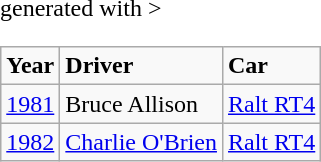<table class="wikitable" <hiddentext>generated with >
<tr style="font-weight:bold">
<td>Year</td>
<td>Driver</td>
<td>Car</td>
</tr>
<tr>
<td><a href='#'>1981</a></td>
<td>Bruce Allison</td>
<td><a href='#'>Ralt RT4</a></td>
</tr>
<tr>
<td><a href='#'>1982</a></td>
<td><a href='#'>Charlie O'Brien</a></td>
<td><a href='#'>Ralt RT4</a></td>
</tr>
</table>
